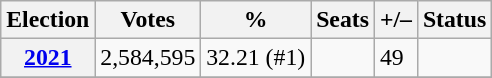<table class="wikitable" style="font-size:99%; text-align:left;">
<tr>
<th>Election</th>
<th>Votes</th>
<th>%</th>
<th>Seats</th>
<th>+/–</th>
<th>Status</th>
</tr>
<tr>
<th><a href='#'>2021</a></th>
<td>2,584,595</td>
<td>32.21 	 (#1)</td>
<td></td>
<td> 49</td>
<td></td>
</tr>
<tr>
</tr>
</table>
